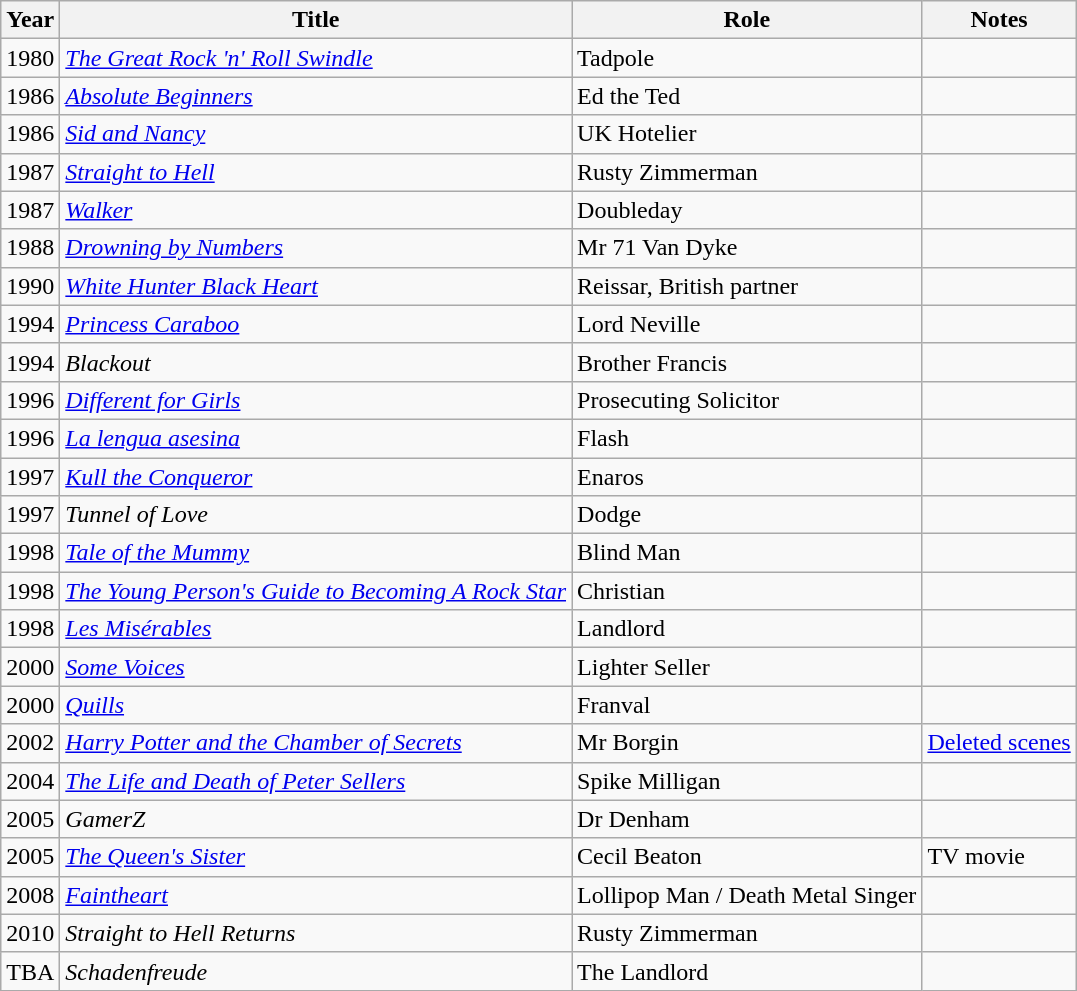<table class="wikitable">
<tr>
<th>Year</th>
<th>Title</th>
<th>Role</th>
<th>Notes</th>
</tr>
<tr>
<td>1980</td>
<td><em><a href='#'>The Great Rock 'n' Roll Swindle</a></em></td>
<td>Tadpole</td>
<td></td>
</tr>
<tr>
<td>1986</td>
<td><em><a href='#'>Absolute Beginners</a></em></td>
<td>Ed the Ted</td>
<td></td>
</tr>
<tr>
<td>1986</td>
<td><em><a href='#'>Sid and Nancy</a></em></td>
<td>UK Hotelier</td>
<td></td>
</tr>
<tr>
<td>1987</td>
<td><em><a href='#'>Straight to Hell</a></em></td>
<td>Rusty Zimmerman</td>
<td></td>
</tr>
<tr>
<td>1987</td>
<td><em><a href='#'>Walker</a></em></td>
<td>Doubleday</td>
<td></td>
</tr>
<tr>
<td>1988</td>
<td><em><a href='#'>Drowning by Numbers</a></em></td>
<td>Mr 71 Van Dyke</td>
<td></td>
</tr>
<tr>
<td>1990</td>
<td><em><a href='#'>White Hunter Black Heart</a></em></td>
<td>Reissar, British partner</td>
<td></td>
</tr>
<tr>
<td>1994</td>
<td><em><a href='#'>Princess Caraboo</a></em></td>
<td>Lord Neville</td>
<td></td>
</tr>
<tr>
<td>1994</td>
<td><em>Blackout</em></td>
<td>Brother Francis</td>
<td></td>
</tr>
<tr>
<td>1996</td>
<td><em><a href='#'>Different for Girls</a></em></td>
<td>Prosecuting Solicitor</td>
<td></td>
</tr>
<tr>
<td>1996</td>
<td><em><a href='#'>La lengua asesina</a></em></td>
<td>Flash</td>
<td></td>
</tr>
<tr>
<td>1997</td>
<td><em><a href='#'>Kull the Conqueror</a></em></td>
<td>Enaros</td>
<td></td>
</tr>
<tr>
<td>1997</td>
<td><em>Tunnel of Love</em></td>
<td>Dodge</td>
<td></td>
</tr>
<tr>
<td>1998</td>
<td><em><a href='#'>Tale of the Mummy</a></em></td>
<td>Blind Man</td>
<td></td>
</tr>
<tr>
<td>1998</td>
<td><em><a href='#'>The Young Person's Guide to Becoming A Rock Star</a></em></td>
<td>Christian</td>
<td></td>
</tr>
<tr>
<td>1998</td>
<td><em><a href='#'>Les Misérables</a></em></td>
<td>Landlord</td>
<td></td>
</tr>
<tr>
<td>2000</td>
<td><em><a href='#'>Some Voices</a></em></td>
<td>Lighter Seller</td>
<td></td>
</tr>
<tr>
<td>2000</td>
<td><em><a href='#'>Quills</a></em></td>
<td>Franval</td>
<td></td>
</tr>
<tr>
<td>2002</td>
<td><em><a href='#'>Harry Potter and the Chamber of Secrets</a></em></td>
<td>Mr Borgin</td>
<td><a href='#'>Deleted scenes</a></td>
</tr>
<tr>
<td>2004</td>
<td><em><a href='#'>The Life and Death of Peter Sellers</a></em></td>
<td>Spike Milligan</td>
<td></td>
</tr>
<tr>
<td>2005</td>
<td><em>GamerZ</em></td>
<td>Dr Denham</td>
<td></td>
</tr>
<tr>
<td>2005</td>
<td><em><a href='#'>The Queen's Sister</a></em></td>
<td>Cecil Beaton</td>
<td>TV movie</td>
</tr>
<tr>
<td>2008</td>
<td><em><a href='#'>Faintheart</a></em></td>
<td>Lollipop Man / Death Metal Singer</td>
<td></td>
</tr>
<tr>
<td>2010</td>
<td><em>Straight to Hell Returns</em></td>
<td>Rusty Zimmerman</td>
<td></td>
</tr>
<tr>
<td>TBA</td>
<td><em>Schadenfreude</em></td>
<td>The Landlord</td>
<td></td>
</tr>
</table>
